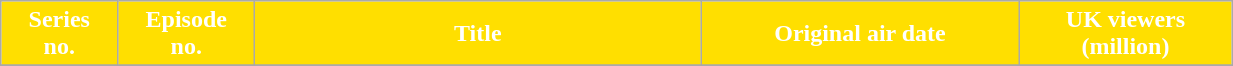<table class="wikitable plainrowheaders" style="width: 65%; margin-right: 0;">
<tr>
<th style="background:#ffdf00; color:#fff; width:5%">Series<br>no.</th>
<th style="background:#ffdf00; color:#fff; width:5%">Episode<br>no.</th>
<th style="background:#ffdf00; color:#fff; width:21%">Title</th>
<th style="background:#ffdf00; color:#fff; width:15%">Original air date</th>
<th style="background:#ffdf00; color:#fff; width:10%">UK viewers<br>(million)</th>
</tr>
<tr>
</tr>
</table>
